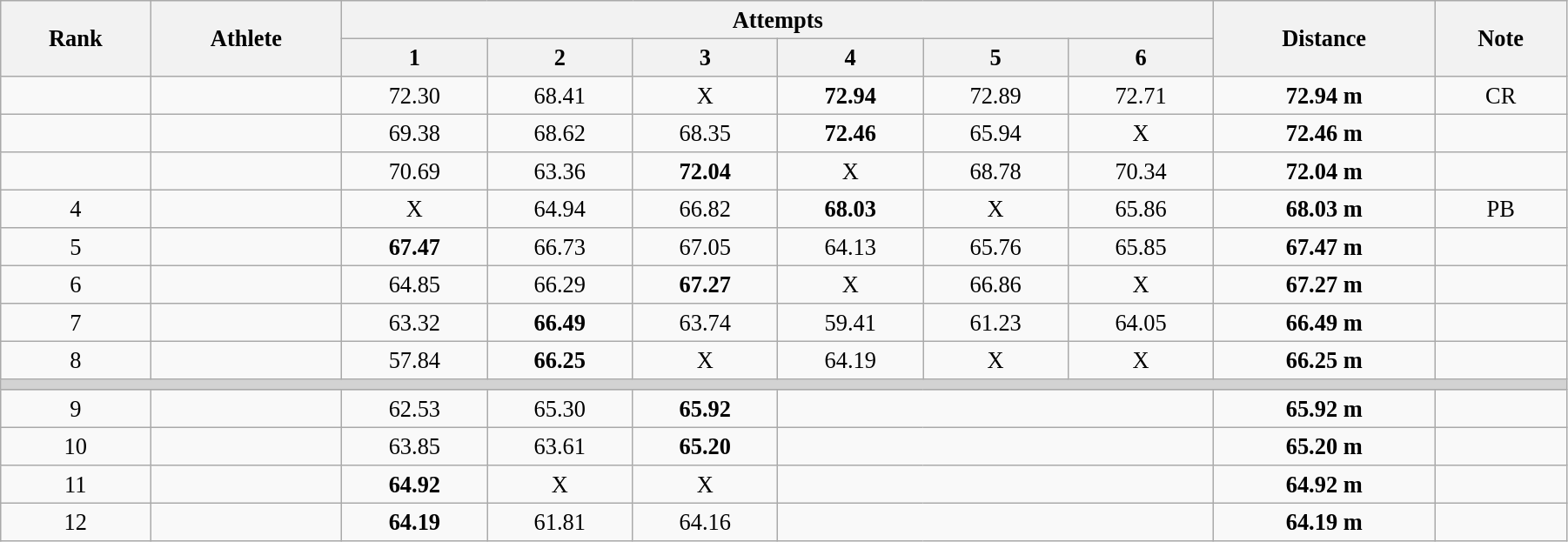<table class="wikitable" style=" text-align:center; font-size:110%;" width="95%">
<tr>
<th rowspan="2">Rank</th>
<th rowspan="2">Athlete</th>
<th colspan="6">Attempts</th>
<th rowspan="2">Distance</th>
<th rowspan="2">Note</th>
</tr>
<tr>
<th>1</th>
<th>2</th>
<th>3</th>
<th>4</th>
<th>5</th>
<th>6</th>
</tr>
<tr>
<td></td>
<td align=left></td>
<td>72.30</td>
<td>68.41</td>
<td>X</td>
<td><strong>72.94</strong></td>
<td>72.89</td>
<td>72.71</td>
<td><strong>72.94 m</strong></td>
<td>CR</td>
</tr>
<tr>
<td></td>
<td align=left></td>
<td>69.38</td>
<td>68.62</td>
<td>68.35</td>
<td><strong>72.46</strong></td>
<td>65.94</td>
<td>X</td>
<td><strong>72.46 m </strong></td>
<td></td>
</tr>
<tr>
<td></td>
<td align=left></td>
<td>70.69</td>
<td>63.36</td>
<td><strong>72.04</strong></td>
<td>X</td>
<td>68.78</td>
<td>70.34</td>
<td><strong>72.04 m </strong></td>
<td></td>
</tr>
<tr>
<td>4</td>
<td align=left></td>
<td>X</td>
<td>64.94</td>
<td>66.82</td>
<td><strong>68.03</strong></td>
<td>X</td>
<td>65.86</td>
<td><strong>68.03 m </strong></td>
<td>PB</td>
</tr>
<tr>
<td>5</td>
<td align=left></td>
<td><strong>67.47</strong></td>
<td>66.73</td>
<td>67.05</td>
<td>64.13</td>
<td>65.76</td>
<td>65.85</td>
<td><strong>67.47 m  </strong></td>
<td></td>
</tr>
<tr>
<td>6</td>
<td align=left></td>
<td>64.85</td>
<td>66.29</td>
<td><strong>67.27</strong></td>
<td>X</td>
<td>66.86</td>
<td>X</td>
<td><strong>67.27 m </strong></td>
<td></td>
</tr>
<tr>
<td>7</td>
<td align=left></td>
<td>63.32</td>
<td><strong>66.49</strong></td>
<td>63.74</td>
<td>59.41</td>
<td>61.23</td>
<td>64.05</td>
<td><strong>66.49 m </strong></td>
<td></td>
</tr>
<tr>
<td>8</td>
<td align=left></td>
<td>57.84</td>
<td><strong>66.25</strong></td>
<td>X</td>
<td>64.19</td>
<td>X</td>
<td>X</td>
<td><strong>66.25 m </strong></td>
<td></td>
</tr>
<tr>
<td colspan=10 bgcolor=lightgray></td>
</tr>
<tr>
<td>9</td>
<td align=left></td>
<td>62.53</td>
<td>65.30</td>
<td><strong>65.92</strong></td>
<td colspan="3"></td>
<td><strong>65.92 m </strong></td>
<td></td>
</tr>
<tr>
<td>10</td>
<td align=left></td>
<td>63.85</td>
<td>63.61</td>
<td><strong>65.20</strong></td>
<td colspan="3"></td>
<td><strong>65.20 m </strong></td>
<td></td>
</tr>
<tr>
<td>11</td>
<td align=left></td>
<td><strong>64.92</strong></td>
<td>X</td>
<td>X</td>
<td colspan=3></td>
<td><strong>64.92 m </strong></td>
<td></td>
</tr>
<tr>
<td>12</td>
<td align=left></td>
<td><strong>64.19</strong></td>
<td>61.81</td>
<td>64.16</td>
<td colspan=3></td>
<td><strong>64.19 m </strong></td>
<td></td>
</tr>
</table>
